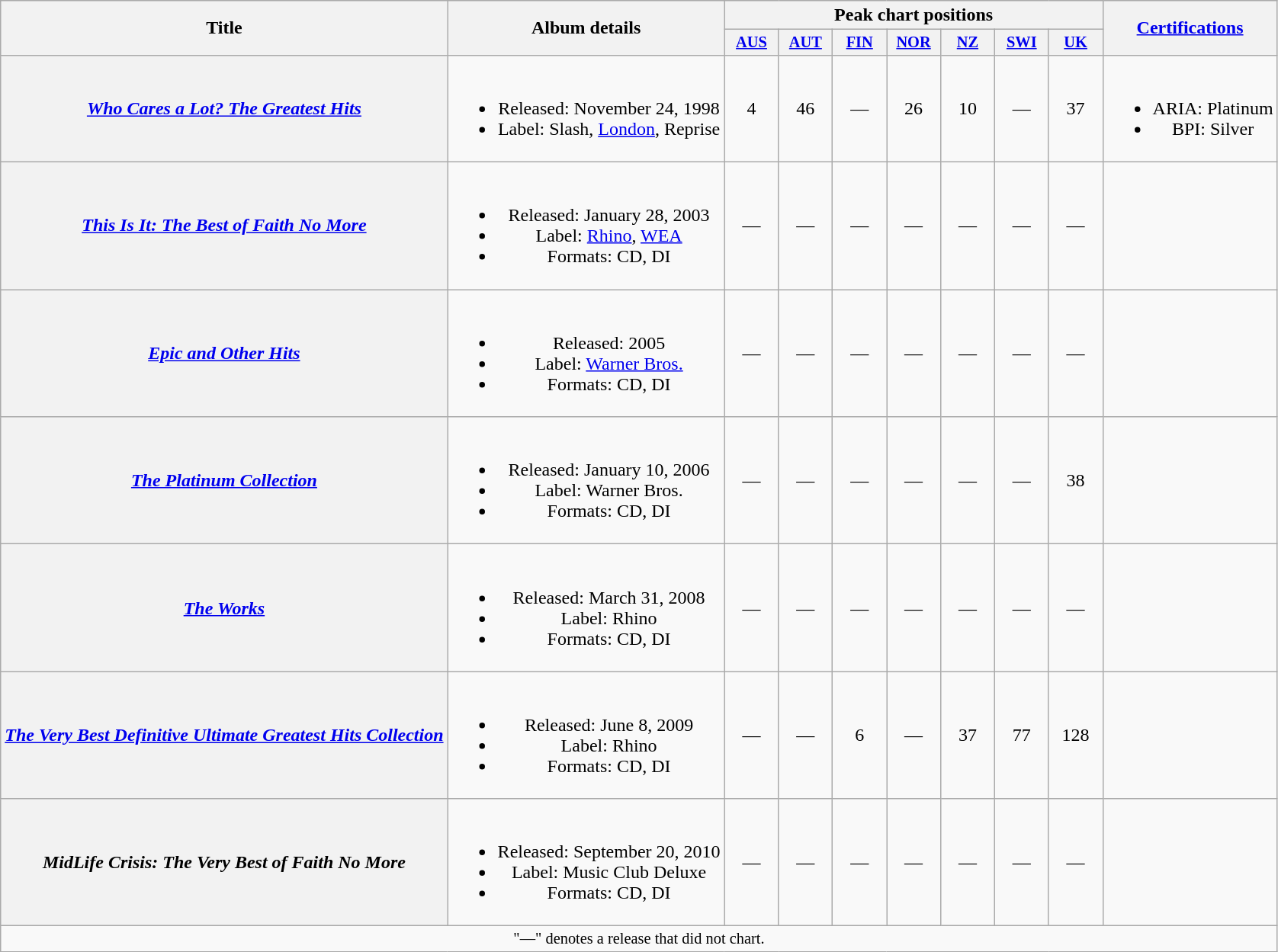<table class="wikitable plainrowheaders" style=text-align:center;>
<tr>
<th scope="col" rowspan="2">Title</th>
<th scope="col" rowspan="2">Album details</th>
<th colspan="7">Peak chart positions</th>
<th rowspan="2"><a href='#'>Certifications</a></th>
</tr>
<tr>
<th style="width:3em;font-size:85%;"><a href='#'>AUS</a><br></th>
<th style="width:3em;font-size:85%;"><a href='#'>AUT</a><br></th>
<th style="width:3em;font-size:85%;"><a href='#'>FIN</a><br></th>
<th style="width:3em;font-size:85%;"><a href='#'>NOR</a><br></th>
<th style="width:3em;font-size:85%;"><a href='#'>NZ</a><br></th>
<th style="width:3em;font-size:85%;"><a href='#'>SWI</a><br></th>
<th style="width:3em;font-size:85%;"><a href='#'>UK</a><br></th>
</tr>
<tr>
<th scope="row"><em><a href='#'>Who Cares a Lot? The Greatest Hits</a></em></th>
<td><br><ul><li>Released: November 24, 1998</li><li>Label: Slash, <a href='#'>London</a>, Reprise</li></ul></td>
<td>4</td>
<td>46</td>
<td>—</td>
<td>26</td>
<td>10</td>
<td>—</td>
<td>37</td>
<td><br><ul><li>ARIA: Platinum</li><li>BPI: Silver</li></ul></td>
</tr>
<tr>
<th scope="row"><em><a href='#'>This Is It: The Best of Faith No More</a></em></th>
<td><br><ul><li>Released: January 28, 2003</li><li>Label: <a href='#'>Rhino</a>, <a href='#'>WEA</a></li><li>Formats: CD, DI</li></ul></td>
<td>—</td>
<td>—</td>
<td>—</td>
<td>—</td>
<td>—</td>
<td>—</td>
<td>—</td>
<td></td>
</tr>
<tr>
<th scope="row"><em><a href='#'>Epic and Other Hits</a></em></th>
<td><br><ul><li>Released: 2005</li><li>Label: <a href='#'>Warner Bros.</a></li><li>Formats: CD, DI</li></ul></td>
<td>—</td>
<td>—</td>
<td>—</td>
<td>—</td>
<td>—</td>
<td>—</td>
<td>—</td>
<td></td>
</tr>
<tr>
<th scope="row"><em><a href='#'>The Platinum Collection</a></em></th>
<td><br><ul><li>Released: January 10, 2006</li><li>Label: Warner Bros.</li><li>Formats: CD, DI</li></ul></td>
<td>—</td>
<td>—</td>
<td>—</td>
<td>—</td>
<td>—</td>
<td>—</td>
<td>38</td>
<td></td>
</tr>
<tr>
<th scope="row"><em><a href='#'>The Works</a></em></th>
<td><br><ul><li>Released: March 31, 2008</li><li>Label: Rhino</li><li>Formats: CD, DI</li></ul></td>
<td>—</td>
<td>—</td>
<td>—</td>
<td>—</td>
<td>—</td>
<td>—</td>
<td>—</td>
<td></td>
</tr>
<tr>
<th scope="row"><em><a href='#'>The Very Best Definitive Ultimate Greatest Hits Collection</a></em></th>
<td><br><ul><li>Released: June 8, 2009</li><li>Label: Rhino</li><li>Formats: CD, DI</li></ul></td>
<td>—</td>
<td>—</td>
<td>6</td>
<td>—</td>
<td>37</td>
<td>77</td>
<td>128</td>
<td></td>
</tr>
<tr>
<th scope="row"><em>MidLife Crisis: The Very Best of Faith No More</em></th>
<td><br><ul><li>Released: September 20, 2010</li><li>Label: Music Club Deluxe</li><li>Formats: CD, DI</li></ul></td>
<td>—</td>
<td>—</td>
<td>—</td>
<td>—</td>
<td>—</td>
<td>—</td>
<td>—</td>
<td></td>
</tr>
<tr>
<td colspan="15" style="font-size:85%">"—" denotes a release that did not chart.</td>
</tr>
</table>
